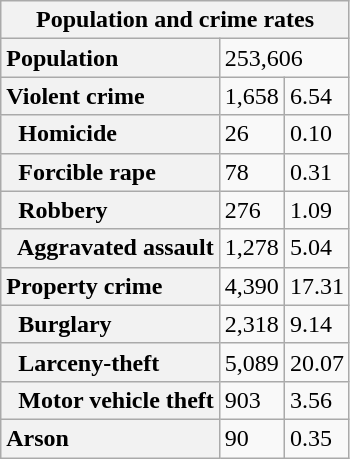<table class="wikitable collapsible collapsed">
<tr>
<th colspan="3">Population and crime rates</th>
</tr>
<tr>
<th scope="row" style="text-align: left;">Population</th>
<td colspan="2">253,606</td>
</tr>
<tr>
<th scope="row" style="text-align: left;">Violent crime</th>
<td>1,658</td>
<td>6.54</td>
</tr>
<tr>
<th scope="row" style="text-align: left;">  Homicide</th>
<td>26</td>
<td>0.10</td>
</tr>
<tr>
<th scope="row" style="text-align: left;">  Forcible rape</th>
<td>78</td>
<td>0.31</td>
</tr>
<tr>
<th scope="row" style="text-align: left;">  Robbery</th>
<td>276</td>
<td>1.09</td>
</tr>
<tr>
<th scope="row" style="text-align: left;">  Aggravated assault</th>
<td>1,278</td>
<td>5.04</td>
</tr>
<tr>
<th scope="row" style="text-align: left;">Property crime</th>
<td>4,390</td>
<td>17.31</td>
</tr>
<tr>
<th scope="row" style="text-align: left;">  Burglary</th>
<td>2,318</td>
<td>9.14</td>
</tr>
<tr>
<th scope="row" style="text-align: left;">  Larceny-theft</th>
<td>5,089</td>
<td>20.07</td>
</tr>
<tr>
<th scope="row" style="text-align: left;">  Motor vehicle theft</th>
<td>903</td>
<td>3.56</td>
</tr>
<tr>
<th scope="row" style="text-align: left;">Arson</th>
<td>90</td>
<td>0.35</td>
</tr>
</table>
